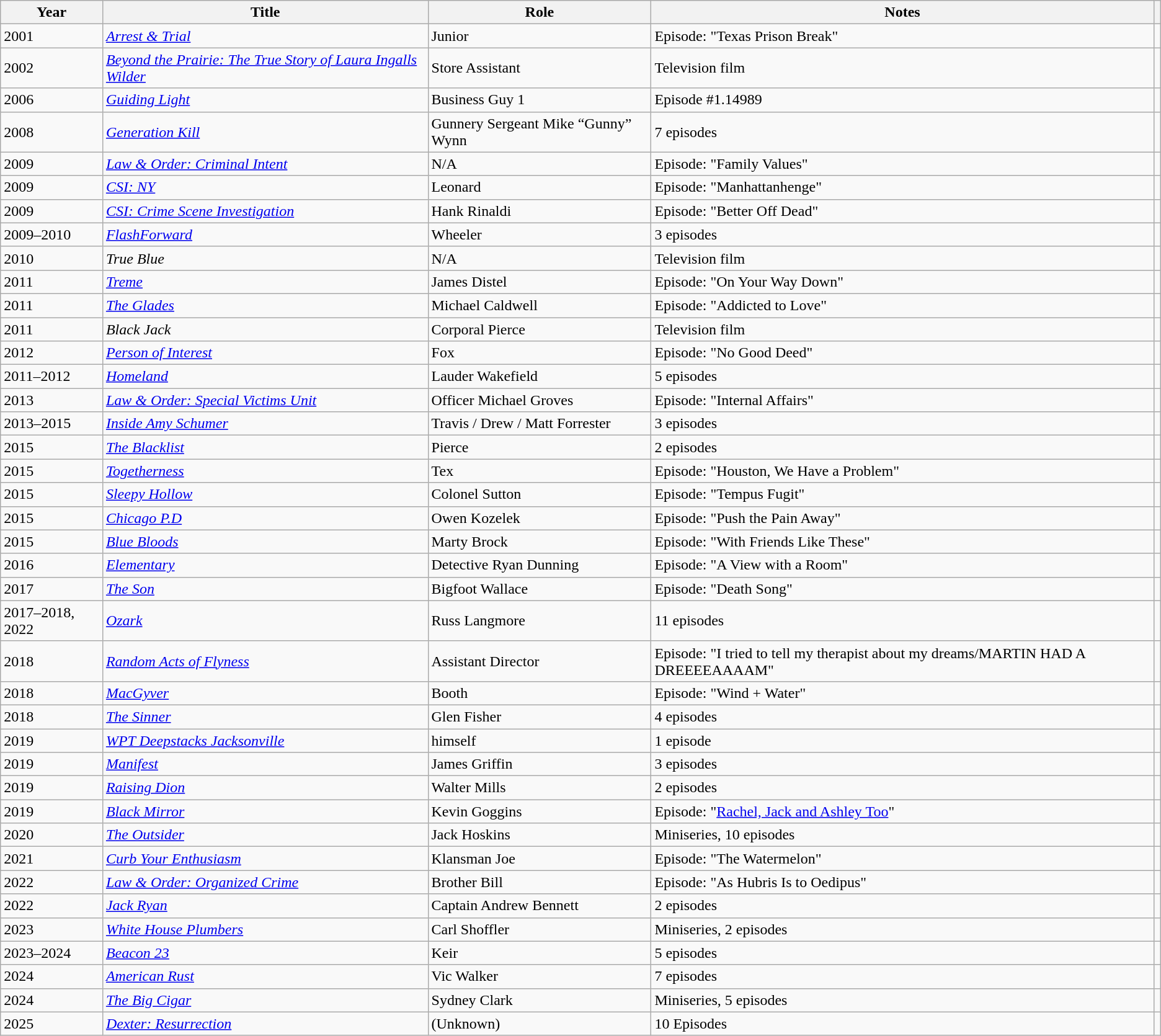<table class="wikitable sortable">
<tr>
<th>Year</th>
<th>Title</th>
<th>Role</th>
<th>Notes</th>
<th class="unsortable"></th>
</tr>
<tr>
<td>2001</td>
<td><em><a href='#'>Arrest & Trial</a></em></td>
<td>Junior</td>
<td>Episode: "Texas Prison Break"</td>
<td></td>
</tr>
<tr>
<td>2002</td>
<td><em><a href='#'>Beyond the Prairie: The True Story of Laura Ingalls Wilder</a></em></td>
<td>Store Assistant</td>
<td>Television film</td>
<td></td>
</tr>
<tr>
<td>2006</td>
<td><em><a href='#'>Guiding Light</a></em></td>
<td>Business Guy 1</td>
<td>Episode #1.14989</td>
<td></td>
</tr>
<tr>
<td>2008</td>
<td><em><a href='#'>Generation Kill</a></em></td>
<td>Gunnery Sergeant Mike “Gunny” Wynn</td>
<td>7 episodes</td>
<td></td>
</tr>
<tr>
<td>2009</td>
<td><em><a href='#'>Law & Order: Criminal Intent</a></em></td>
<td>N/A</td>
<td>Episode: "Family Values"</td>
<td></td>
</tr>
<tr>
<td>2009</td>
<td><em><a href='#'>CSI: NY</a></em></td>
<td>Leonard</td>
<td>Episode: "Manhattanhenge"</td>
<td></td>
</tr>
<tr>
<td>2009</td>
<td><em><a href='#'>CSI: Crime Scene Investigation</a></em></td>
<td>Hank Rinaldi</td>
<td>Episode: "Better Off Dead"</td>
<td></td>
</tr>
<tr>
<td>2009–2010</td>
<td><em><a href='#'>FlashForward</a></em></td>
<td>Wheeler</td>
<td>3 episodes</td>
<td></td>
</tr>
<tr>
<td>2010</td>
<td><em>True Blue</em></td>
<td>N/A</td>
<td>Television film</td>
<td></td>
</tr>
<tr>
<td>2011</td>
<td><em><a href='#'>Treme</a></em></td>
<td>James Distel</td>
<td>Episode: "On Your Way Down"</td>
<td></td>
</tr>
<tr>
<td>2011</td>
<td><em><a href='#'>The Glades</a></em></td>
<td>Michael Caldwell</td>
<td>Episode: "Addicted to Love"</td>
<td></td>
</tr>
<tr>
<td>2011</td>
<td><em>Black Jack</em></td>
<td>Corporal Pierce</td>
<td>Television film</td>
<td></td>
</tr>
<tr>
<td>2012</td>
<td><em><a href='#'>Person of Interest</a></em></td>
<td>Fox</td>
<td>Episode: "No Good Deed"</td>
<td></td>
</tr>
<tr>
<td>2011–2012</td>
<td><em><a href='#'>Homeland</a></em></td>
<td>Lauder Wakefield</td>
<td>5 episodes</td>
<td></td>
</tr>
<tr>
<td>2013</td>
<td><em><a href='#'>Law & Order: Special Victims Unit</a></em></td>
<td>Officer Michael Groves</td>
<td>Episode: "Internal Affairs"</td>
<td></td>
</tr>
<tr>
<td>2013–2015</td>
<td><em><a href='#'>Inside Amy Schumer</a></em></td>
<td>Travis / Drew / Matt Forrester</td>
<td>3 episodes</td>
<td></td>
</tr>
<tr>
<td>2015</td>
<td><em><a href='#'>The Blacklist</a></em></td>
<td>Pierce</td>
<td>2 episodes</td>
<td></td>
</tr>
<tr>
<td>2015</td>
<td><em><a href='#'>Togetherness</a></em></td>
<td>Tex</td>
<td>Episode: "Houston, We Have a Problem"</td>
<td></td>
</tr>
<tr>
<td>2015</td>
<td><em><a href='#'>Sleepy Hollow</a></em></td>
<td>Colonel Sutton</td>
<td>Episode: "Tempus Fugit"</td>
<td></td>
</tr>
<tr>
<td>2015</td>
<td><em><a href='#'>Chicago P.D</a></em></td>
<td>Owen Kozelek</td>
<td>Episode: "Push the Pain Away"</td>
<td></td>
</tr>
<tr>
<td>2015</td>
<td><em><a href='#'>Blue Bloods</a></em></td>
<td>Marty Brock</td>
<td>Episode: "With Friends Like These"</td>
<td></td>
</tr>
<tr>
<td>2016</td>
<td><em><a href='#'>Elementary</a></em></td>
<td>Detective Ryan Dunning</td>
<td>Episode: "A View with a Room"</td>
<td></td>
</tr>
<tr>
<td>2017</td>
<td><em><a href='#'>The Son</a></em></td>
<td>Bigfoot Wallace</td>
<td>Episode: "Death Song"</td>
<td></td>
</tr>
<tr>
<td>2017–2018, 2022</td>
<td><em><a href='#'>Ozark</a></em></td>
<td>Russ Langmore</td>
<td>11 episodes</td>
<td></td>
</tr>
<tr>
<td>2018</td>
<td><em><a href='#'>Random Acts of Flyness</a></em></td>
<td>Assistant Director</td>
<td>Episode: "I tried to tell my therapist about my dreams/MARTIN HAD A DREEEEAAAAM"</td>
<td></td>
</tr>
<tr>
<td>2018</td>
<td><em><a href='#'>MacGyver</a></em></td>
<td>Booth</td>
<td>Episode: "Wind + Water"</td>
<td></td>
</tr>
<tr>
<td>2018</td>
<td><em><a href='#'>The Sinner</a></em></td>
<td>Glen Fisher</td>
<td>4 episodes</td>
<td></td>
</tr>
<tr>
<td>2019</td>
<td><em><a href='#'>WPT Deepstacks Jacksonville</a></em></td>
<td>himself</td>
<td>1 episode</td>
<td></td>
</tr>
<tr>
<td>2019</td>
<td><em><a href='#'>Manifest</a></em></td>
<td>James Griffin</td>
<td>3 episodes</td>
<td></td>
</tr>
<tr>
<td>2019</td>
<td><em><a href='#'>Raising Dion</a></em></td>
<td>Walter Mills</td>
<td>2 episodes</td>
<td></td>
</tr>
<tr>
<td>2019</td>
<td><em><a href='#'>Black Mirror</a></em></td>
<td>Kevin Goggins</td>
<td>Episode: "<a href='#'>Rachel, Jack and Ashley Too</a>"</td>
<td></td>
</tr>
<tr>
<td>2020</td>
<td><em><a href='#'>The Outsider</a></em></td>
<td>Jack Hoskins</td>
<td>Miniseries, 10 episodes</td>
<td></td>
</tr>
<tr>
<td>2021</td>
<td><em><a href='#'>Curb Your Enthusiasm</a></em></td>
<td>Klansman Joe</td>
<td>Episode: "The Watermelon"</td>
<td></td>
</tr>
<tr>
<td>2022</td>
<td><em><a href='#'>Law & Order: Organized Crime</a></em></td>
<td>Brother Bill</td>
<td>Episode: "As Hubris Is to Oedipus"</td>
<td></td>
</tr>
<tr>
<td>2022</td>
<td><em><a href='#'>Jack Ryan</a></em></td>
<td>Captain Andrew Bennett</td>
<td>2 episodes</td>
<td></td>
</tr>
<tr>
<td>2023</td>
<td><em><a href='#'>White House Plumbers</a></em></td>
<td>Carl Shoffler</td>
<td>Miniseries, 2 episodes</td>
<td></td>
</tr>
<tr>
<td>2023–2024</td>
<td><em><a href='#'>Beacon 23</a></em></td>
<td>Keir</td>
<td>5 episodes</td>
<td></td>
</tr>
<tr>
<td>2024</td>
<td><em><a href='#'>American Rust</a></em></td>
<td>Vic Walker</td>
<td>7 episodes</td>
<td></td>
</tr>
<tr>
<td>2024</td>
<td><em><a href='#'>The Big Cigar</a></em></td>
<td>Sydney Clark</td>
<td>Miniseries, 5 episodes</td>
</tr>
<tr>
<td>2025</td>
<td><em><a href='#'>Dexter: Resurrection</a></em></td>
<td>(Unknown)</td>
<td>10 Episodes</td>
<td></td>
</tr>
</table>
